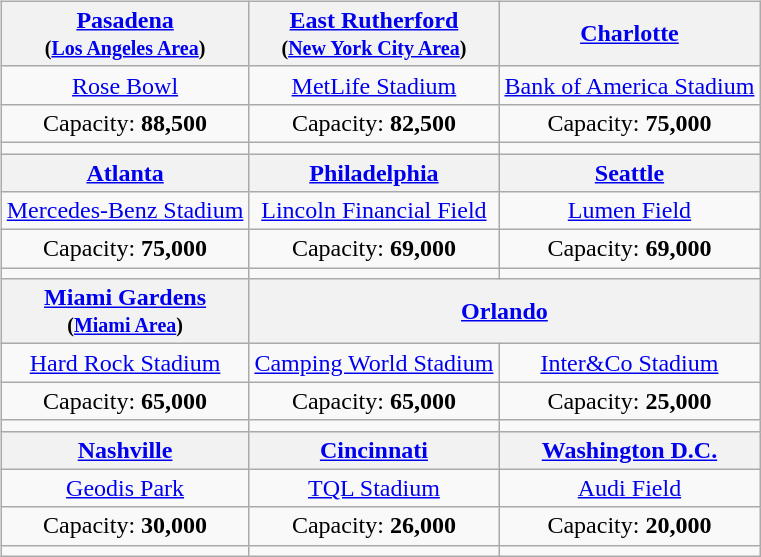<table>
<tr>
<td><br><table class="wikitable" style="text-align:center">
<tr>
<th><a href='#'>Pasadena</a><br><small>(<a href='#'>Los Angeles Area</a>)</small></th>
<th><a href='#'>East Rutherford</a><br><small>(<a href='#'>New York City Area</a>)</small></th>
<th><a href='#'>Charlotte</a></th>
</tr>
<tr>
<td><a href='#'>Rose Bowl</a></td>
<td><a href='#'>MetLife Stadium</a></td>
<td><a href='#'>Bank of America Stadium</a></td>
</tr>
<tr>
<td>Capacity: <strong>88,500</strong></td>
<td>Capacity: <strong>82,500</strong></td>
<td>Capacity: <strong>75,000</strong></td>
</tr>
<tr>
<td></td>
<td></td>
<td></td>
</tr>
<tr>
<th><a href='#'>Atlanta</a></th>
<th><a href='#'>Philadelphia</a></th>
<th><a href='#'>Seattle</a></th>
</tr>
<tr>
<td><a href='#'>Mercedes-Benz Stadium</a></td>
<td><a href='#'>Lincoln Financial Field</a></td>
<td><a href='#'>Lumen Field</a></td>
</tr>
<tr>
<td>Capacity: <strong>75,000</strong></td>
<td>Capacity: <strong>69,000</strong></td>
<td>Capacity: <strong>69,000</strong></td>
</tr>
<tr>
<td></td>
<td></td>
<td></td>
</tr>
<tr>
<th><a href='#'>Miami Gardens</a><br><small>(<a href='#'>Miami Area</a>)</small></th>
<th colspan=2><a href='#'>Orlando</a></th>
</tr>
<tr>
<td><a href='#'>Hard Rock Stadium</a></td>
<td><a href='#'>Camping World Stadium</a></td>
<td><a href='#'>Inter&Co Stadium</a></td>
</tr>
<tr>
<td>Capacity: <strong>65,000</strong></td>
<td>Capacity: <strong>65,000</strong></td>
<td>Capacity: <strong>25,000</strong></td>
</tr>
<tr>
<td></td>
<td></td>
<td></td>
</tr>
<tr>
<th><a href='#'>Nashville</a></th>
<th><a href='#'>Cincinnati</a></th>
<th><a href='#'>Washington D.C.</a></th>
</tr>
<tr>
<td><a href='#'>Geodis Park</a></td>
<td><a href='#'>TQL Stadium</a></td>
<td><a href='#'>Audi Field</a></td>
</tr>
<tr>
<td>Capacity: <strong>30,000</strong></td>
<td>Capacity: <strong>26,000</strong></td>
<td>Capacity: <strong>20,000</strong></td>
</tr>
<tr>
<td></td>
<td></td>
<td></td>
</tr>
</table>
</td>
<td valign=top><br></td>
</tr>
</table>
